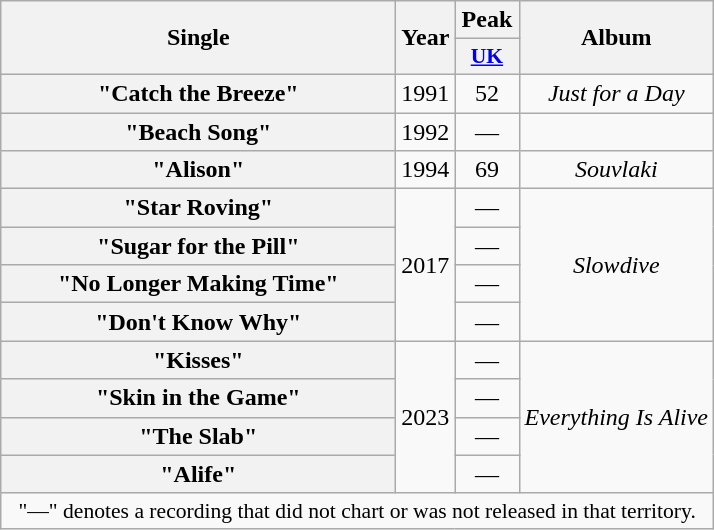<table class="wikitable plainrowheaders" style="text-align:center">
<tr>
<th scope="col" rowspan="2" style="width:16em">Single</th>
<th scope="col" rowspan="2">Year</th>
<th scope="col" colspan="1">Peak</th>
<th scope="col" rowspan="2">Album</th>
</tr>
<tr>
<th scope="col" style="width:2.5em;font-size:90%;"><a href='#'>UK</a><br></th>
</tr>
<tr>
<th scope="row">"Catch the Breeze"</th>
<td>1991</td>
<td>52</td>
<td><em>Just for a Day</em></td>
</tr>
<tr>
<th scope="row">"Beach Song"</th>
<td>1992</td>
<td>—</td>
<td></td>
</tr>
<tr>
<th scope="row">"Alison"</th>
<td>1994</td>
<td>69</td>
<td><em>Souvlaki</em></td>
</tr>
<tr>
<th scope="row">"Star Roving"</th>
<td rowspan="4">2017</td>
<td>—</td>
<td rowspan="4"><em>Slowdive</em></td>
</tr>
<tr>
<th scope="row">"Sugar for the Pill"</th>
<td>—</td>
</tr>
<tr>
<th scope="row">"No Longer Making Time"</th>
<td>—</td>
</tr>
<tr>
<th scope="row">"Don't Know Why"</th>
<td>—</td>
</tr>
<tr>
<th scope="row">"Kisses"</th>
<td rowspan="4">2023</td>
<td>—</td>
<td rowspan="4"><em>Everything Is Alive</td>
</tr>
<tr>
<th scope="row">"Skin in the Game"</th>
<td>—</td>
</tr>
<tr>
<th scope="row">"The Slab"</th>
<td>—</td>
</tr>
<tr>
<th scope="row">"Alife"</th>
<td>—</td>
</tr>
<tr>
<td colspan="14" style="font-size:90%">"—" denotes a recording that did not chart or was not released in that territory.</td>
</tr>
</table>
